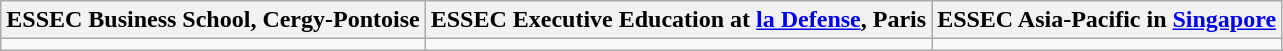<table class="wikitable">
<tr>
<th>ESSEC Business School, Cergy-Pontoise</th>
<th>ESSEC Executive Education at <a href='#'>la Defense</a>, Paris</th>
<th>ESSEC Asia-Pacific in <a href='#'>Singapore</a></th>
</tr>
<tr>
<td></td>
<td></td>
<td></td>
</tr>
</table>
